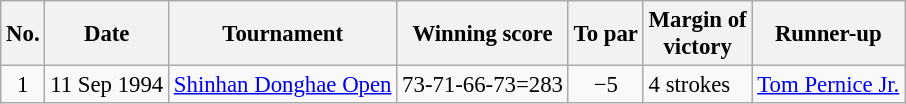<table class="wikitable" style="font-size:95%;">
<tr>
<th>No.</th>
<th>Date</th>
<th>Tournament</th>
<th>Winning score</th>
<th>To par</th>
<th>Margin of<br>victory</th>
<th>Runner-up</th>
</tr>
<tr>
<td align=center>1</td>
<td align=right>11 Sep 1994</td>
<td><a href='#'>Shinhan Donghae Open</a></td>
<td align=right>73-71-66-73=283</td>
<td align=center>−5</td>
<td>4 strokes</td>
<td> <a href='#'>Tom Pernice Jr.</a></td>
</tr>
</table>
